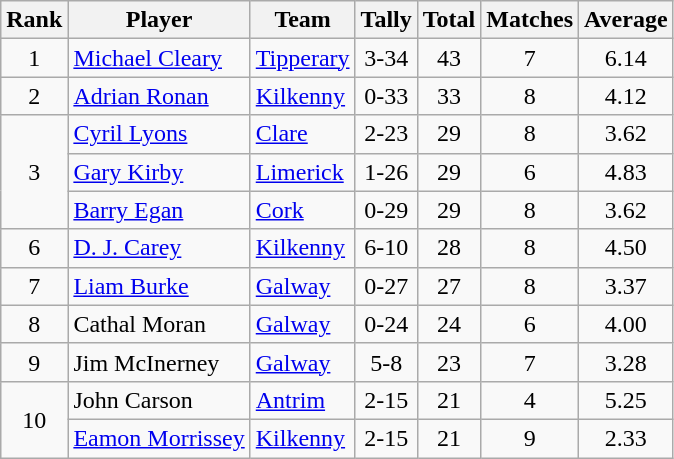<table class="wikitable">
<tr>
<th>Rank</th>
<th>Player</th>
<th>Team</th>
<th>Tally</th>
<th>Total</th>
<th>Matches</th>
<th>Average</th>
</tr>
<tr>
<td rowspan=1 align=center>1</td>
<td><a href='#'>Michael Cleary</a></td>
<td><a href='#'>Tipperary</a></td>
<td align=center>3-34</td>
<td align=center>43</td>
<td align=center>7</td>
<td align=center>6.14</td>
</tr>
<tr>
<td rowspan=1 align=center>2</td>
<td><a href='#'>Adrian Ronan</a></td>
<td><a href='#'>Kilkenny</a></td>
<td align=center>0-33</td>
<td align=center>33</td>
<td align=center>8</td>
<td align=center>4.12</td>
</tr>
<tr>
<td rowspan=3 align=center>3</td>
<td><a href='#'>Cyril Lyons</a></td>
<td><a href='#'>Clare</a></td>
<td align=center>2-23</td>
<td align=center>29</td>
<td align=center>8</td>
<td align=center>3.62</td>
</tr>
<tr>
<td><a href='#'>Gary Kirby</a></td>
<td><a href='#'>Limerick</a></td>
<td align=center>1-26</td>
<td align=center>29</td>
<td align=center>6</td>
<td align=center>4.83</td>
</tr>
<tr>
<td><a href='#'>Barry Egan</a></td>
<td><a href='#'>Cork</a></td>
<td align=center>0-29</td>
<td align=center>29</td>
<td align=center>8</td>
<td align=center>3.62</td>
</tr>
<tr>
<td rowspan=1 align=center>6</td>
<td><a href='#'>D. J. Carey</a></td>
<td><a href='#'>Kilkenny</a></td>
<td align=center>6-10</td>
<td align=center>28</td>
<td align=center>8</td>
<td align=center>4.50</td>
</tr>
<tr>
<td rowspan=1 align=center>7</td>
<td><a href='#'>Liam Burke</a></td>
<td><a href='#'>Galway</a></td>
<td align=center>0-27</td>
<td align=center>27</td>
<td align=center>8</td>
<td align=center>3.37</td>
</tr>
<tr>
<td rowspan=1 align=center>8</td>
<td>Cathal Moran</td>
<td><a href='#'>Galway</a></td>
<td align=center>0-24</td>
<td align=center>24</td>
<td align=center>6</td>
<td align=center>4.00</td>
</tr>
<tr>
<td rowspan=1 align=center>9</td>
<td>Jim McInerney</td>
<td><a href='#'>Galway</a></td>
<td align=center>5-8</td>
<td align=center>23</td>
<td align=center>7</td>
<td align=center>3.28</td>
</tr>
<tr>
<td rowspan=2 align=center>10</td>
<td>John Carson</td>
<td><a href='#'>Antrim</a></td>
<td align=center>2-15</td>
<td align=center>21</td>
<td align=center>4</td>
<td align=center>5.25</td>
</tr>
<tr>
<td><a href='#'>Eamon Morrissey</a></td>
<td><a href='#'>Kilkenny</a></td>
<td align=center>2-15</td>
<td align=center>21</td>
<td align=center>9</td>
<td align=center>2.33</td>
</tr>
</table>
